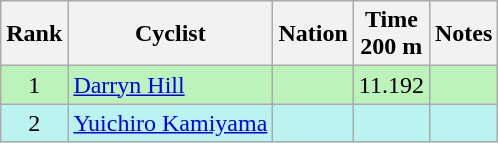<table class="wikitable sortable" style="text-align:center">
<tr>
<th>Rank</th>
<th>Cyclist</th>
<th>Nation</th>
<th>Time<br>200 m</th>
<th>Notes</th>
</tr>
<tr bgcolor=bbf3bb>
<td>1</td>
<td align=left><a href='#'>Darryn Hill</a></td>
<td align=left></td>
<td>11.192</td>
<td></td>
</tr>
<tr bgcolor=bbf3f>
<td>2</td>
<td align=left><a href='#'>Yuichiro Kamiyama</a></td>
<td align=left></td>
<td></td>
<td></td>
</tr>
</table>
